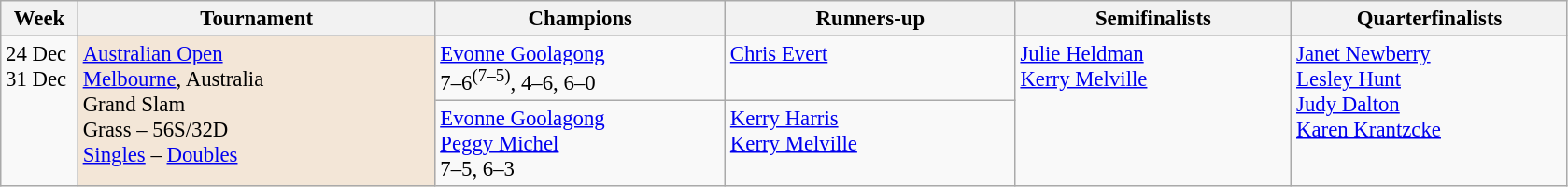<table class=wikitable style=font-size:95%>
<tr>
<th style="width:48px;">Week</th>
<th style="width:248px;">Tournament</th>
<th style="width:200px;">Champions</th>
<th style="width:200px;">Runners-up</th>
<th style="width:190px;">Semifinalists</th>
<th style="width:190px;">Quarterfinalists</th>
</tr>
<tr valign=top>
<td rowspan=2>24 Dec<br>31 Dec</td>
<td bgcolor=#F3E6D7 rowspan=2><a href='#'>Australian Open</a><br> <a href='#'>Melbourne</a>, Australia<br>Grand Slam<br>Grass – 56S/32D<br><a href='#'>Singles</a> – <a href='#'>Doubles</a></td>
<td> <a href='#'>Evonne Goolagong</a><br>7–6<sup>(7–5)</sup>, 4–6, 6–0</td>
<td> <a href='#'>Chris Evert</a></td>
<td rowspan=2> <a href='#'>Julie Heldman</a><br> <a href='#'>Kerry Melville</a></td>
<td rowspan=2> <a href='#'>Janet Newberry</a><br> <a href='#'>Lesley Hunt</a><br> <a href='#'>Judy Dalton</a><br> <a href='#'>Karen Krantzcke</a></td>
</tr>
<tr valign=top>
<td> <a href='#'>Evonne Goolagong</a> <br>  <a href='#'>Peggy Michel</a><br>7–5, 6–3</td>
<td> <a href='#'>Kerry Harris</a> <br>  <a href='#'>Kerry Melville</a></td>
</tr>
</table>
